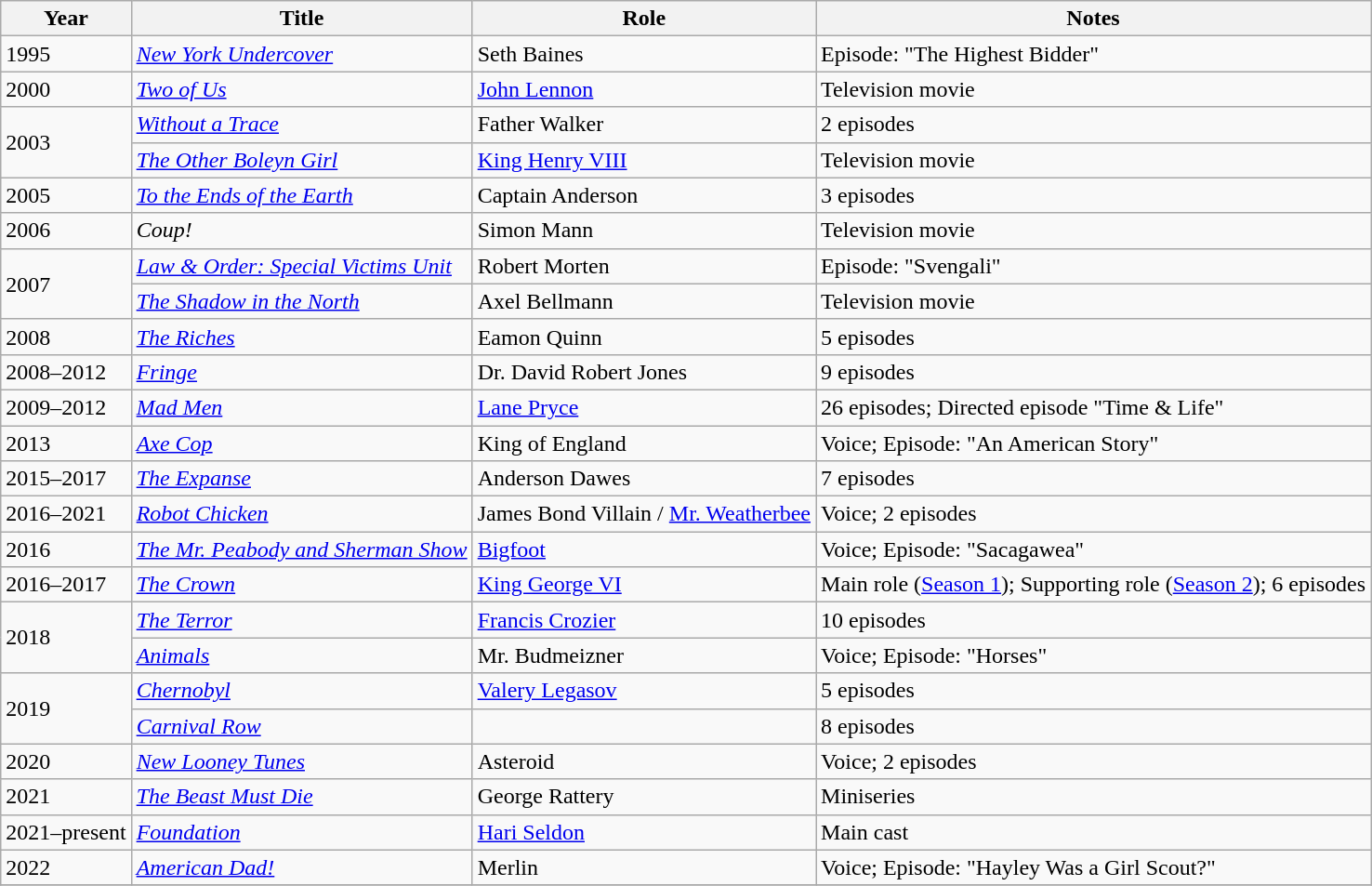<table class="wikitable sortable">
<tr>
<th>Year</th>
<th>Title</th>
<th>Role</th>
<th>Notes</th>
</tr>
<tr>
<td>1995</td>
<td><em><a href='#'>New York Undercover</a></em></td>
<td>Seth Baines</td>
<td>Episode: "The Highest Bidder"</td>
</tr>
<tr>
<td>2000</td>
<td><em><a href='#'>Two of Us</a></em></td>
<td><a href='#'>John Lennon</a></td>
<td>Television movie</td>
</tr>
<tr>
<td rowspan="2">2003</td>
<td><em><a href='#'>Without a Trace</a></em></td>
<td>Father Walker</td>
<td>2 episodes</td>
</tr>
<tr>
<td><em><a href='#'>The Other Boleyn Girl</a></em></td>
<td><a href='#'>King Henry VIII</a></td>
<td>Television movie</td>
</tr>
<tr>
<td>2005</td>
<td><em><a href='#'>To the Ends of the Earth</a></em></td>
<td>Captain Anderson</td>
<td>3 episodes</td>
</tr>
<tr>
<td>2006</td>
<td><em>Coup!</em></td>
<td>Simon Mann</td>
<td>Television movie</td>
</tr>
<tr>
<td rowspan="2">2007</td>
<td><em><a href='#'>Law & Order: Special Victims Unit</a></em></td>
<td>Robert Morten</td>
<td>Episode: "Svengali"</td>
</tr>
<tr>
<td><em><a href='#'>The Shadow in the North</a></em></td>
<td>Axel Bellmann</td>
<td>Television movie</td>
</tr>
<tr>
<td>2008</td>
<td><em><a href='#'>The Riches</a></em></td>
<td>Eamon Quinn</td>
<td>5 episodes</td>
</tr>
<tr>
<td>2008–2012</td>
<td><em><a href='#'>Fringe</a></em></td>
<td>Dr. David Robert Jones</td>
<td>9 episodes</td>
</tr>
<tr>
<td>2009–2012</td>
<td><em><a href='#'>Mad Men</a></em></td>
<td><a href='#'>Lane Pryce</a></td>
<td>26 episodes; Directed episode "Time & Life"</td>
</tr>
<tr>
<td>2013</td>
<td><em><a href='#'>Axe Cop</a></em></td>
<td>King of England</td>
<td>Voice; Episode: "An American Story"</td>
</tr>
<tr>
<td>2015–2017</td>
<td><em><a href='#'>The Expanse</a></em></td>
<td>Anderson Dawes</td>
<td>7 episodes</td>
</tr>
<tr>
<td>2016–2021</td>
<td><em><a href='#'>Robot Chicken</a></em></td>
<td>James Bond Villain / <a href='#'>Mr. Weatherbee</a></td>
<td>Voice; 2 episodes</td>
</tr>
<tr>
<td>2016</td>
<td><em><a href='#'>The Mr. Peabody and Sherman Show</a></em></td>
<td><a href='#'>Bigfoot</a></td>
<td>Voice; Episode: "Sacagawea"</td>
</tr>
<tr>
<td>2016–2017</td>
<td><em><a href='#'>The Crown</a></em></td>
<td><a href='#'>King George VI</a></td>
<td>Main role (<a href='#'>Season 1</a>); Supporting role (<a href='#'>Season 2</a>); 6 episodes</td>
</tr>
<tr>
<td rowspan="2">2018</td>
<td><em><a href='#'>The Terror</a></em></td>
<td><a href='#'>Francis Crozier</a></td>
<td>10 episodes</td>
</tr>
<tr>
<td><em><a href='#'>Animals</a></em></td>
<td>Mr. Budmeizner</td>
<td>Voice; Episode: "Horses"</td>
</tr>
<tr>
<td rowspan="2">2019</td>
<td><em><a href='#'>Chernobyl</a></em></td>
<td><a href='#'>Valery Legasov</a></td>
<td>5 episodes</td>
</tr>
<tr>
<td><em><a href='#'>Carnival Row</a></em></td>
<td></td>
<td>8 episodes</td>
</tr>
<tr>
<td>2020</td>
<td><em><a href='#'>New Looney Tunes</a></em></td>
<td>Asteroid</td>
<td>Voice; 2 episodes</td>
</tr>
<tr>
<td>2021</td>
<td><em><a href='#'>The Beast Must Die</a></em></td>
<td>George Rattery</td>
<td>Miniseries</td>
</tr>
<tr>
<td>2021–present</td>
<td><em><a href='#'>Foundation</a></em></td>
<td><a href='#'>Hari Seldon</a></td>
<td>Main cast</td>
</tr>
<tr>
<td>2022</td>
<td><em><a href='#'>American Dad!</a></em></td>
<td>Merlin</td>
<td>Voice; Episode: "Hayley Was a Girl Scout?"</td>
</tr>
<tr>
</tr>
</table>
